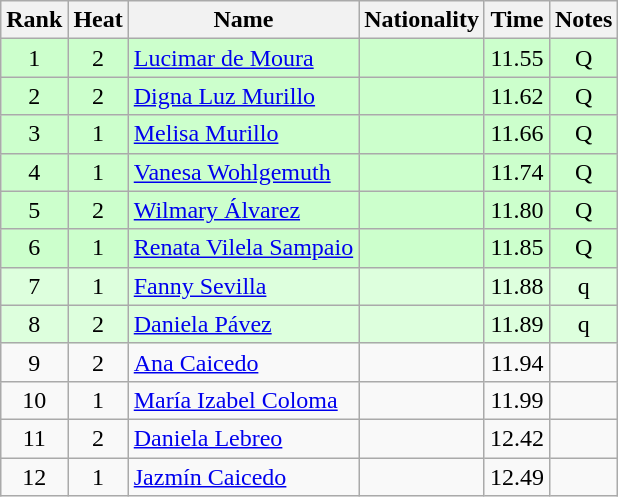<table class="wikitable sortable" style="text-align:center">
<tr>
<th>Rank</th>
<th>Heat</th>
<th>Name</th>
<th>Nationality</th>
<th>Time</th>
<th>Notes</th>
</tr>
<tr bgcolor=ccffcc>
<td>1</td>
<td>2</td>
<td align=left><a href='#'>Lucimar de Moura</a></td>
<td align=left></td>
<td>11.55</td>
<td>Q</td>
</tr>
<tr bgcolor=ccffcc>
<td>2</td>
<td>2</td>
<td align=left><a href='#'>Digna Luz Murillo</a></td>
<td align=left></td>
<td>11.62</td>
<td>Q</td>
</tr>
<tr bgcolor=ccffcc>
<td>3</td>
<td>1</td>
<td align=left><a href='#'>Melisa Murillo</a></td>
<td align=left></td>
<td>11.66</td>
<td>Q</td>
</tr>
<tr bgcolor=ccffcc>
<td>4</td>
<td>1</td>
<td align=left><a href='#'>Vanesa Wohlgemuth</a></td>
<td align=left></td>
<td>11.74</td>
<td>Q</td>
</tr>
<tr bgcolor=ccffcc>
<td>5</td>
<td>2</td>
<td align=left><a href='#'>Wilmary Álvarez</a></td>
<td align=left></td>
<td>11.80</td>
<td>Q</td>
</tr>
<tr bgcolor=ccffcc>
<td>6</td>
<td>1</td>
<td align=left><a href='#'>Renata Vilela Sampaio</a></td>
<td align=left></td>
<td>11.85</td>
<td>Q</td>
</tr>
<tr bgcolor=ddffdd>
<td>7</td>
<td>1</td>
<td align=left><a href='#'>Fanny Sevilla</a></td>
<td align=left></td>
<td>11.88</td>
<td>q</td>
</tr>
<tr bgcolor=ddffdd>
<td>8</td>
<td>2</td>
<td align=left><a href='#'>Daniela Pávez</a></td>
<td align=left></td>
<td>11.89</td>
<td>q</td>
</tr>
<tr>
<td>9</td>
<td>2</td>
<td align=left><a href='#'>Ana Caicedo</a></td>
<td align=left></td>
<td>11.94</td>
<td></td>
</tr>
<tr>
<td>10</td>
<td>1</td>
<td align=left><a href='#'>María Izabel Coloma</a></td>
<td align=left></td>
<td>11.99</td>
<td></td>
</tr>
<tr>
<td>11</td>
<td>2</td>
<td align=left><a href='#'>Daniela Lebreo</a></td>
<td align=left></td>
<td>12.42</td>
<td></td>
</tr>
<tr>
<td>12</td>
<td>1</td>
<td align=left><a href='#'>Jazmín Caicedo</a></td>
<td align=left></td>
<td>12.49</td>
<td></td>
</tr>
</table>
